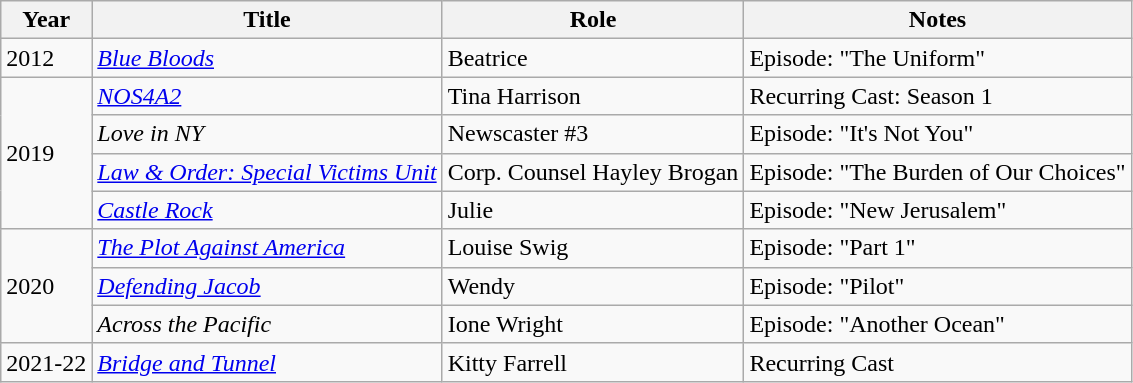<table class="wikitable sortable">
<tr>
<th>Year</th>
<th>Title</th>
<th>Role</th>
<th>Notes</th>
</tr>
<tr>
<td>2012</td>
<td><em><a href='#'>Blue Bloods</a></em></td>
<td>Beatrice</td>
<td>Episode: "The Uniform"</td>
</tr>
<tr>
<td rowspan="4">2019</td>
<td><em><a href='#'>NOS4A2</a></em></td>
<td>Tina Harrison</td>
<td>Recurring Cast: Season 1</td>
</tr>
<tr>
<td><em>Love in NY</em></td>
<td>Newscaster #3</td>
<td>Episode: "It's Not You"</td>
</tr>
<tr>
<td><em><a href='#'>Law & Order: Special Victims Unit</a></em></td>
<td>Corp. Counsel Hayley Brogan</td>
<td>Episode: "The Burden of Our Choices"</td>
</tr>
<tr>
<td><em><a href='#'>Castle Rock</a></em></td>
<td>Julie</td>
<td>Episode: "New Jerusalem"</td>
</tr>
<tr>
<td rowspan="3">2020</td>
<td><em><a href='#'>The Plot Against America</a></em></td>
<td>Louise Swig</td>
<td>Episode: "Part 1"</td>
</tr>
<tr>
<td><em><a href='#'>Defending Jacob</a></em></td>
<td>Wendy</td>
<td>Episode: "Pilot"</td>
</tr>
<tr>
<td><em>Across the Pacific</em></td>
<td>Ione Wright</td>
<td>Episode: "Another Ocean"</td>
</tr>
<tr>
<td>2021-22</td>
<td><em><a href='#'>Bridge and Tunnel</a></em></td>
<td>Kitty Farrell</td>
<td>Recurring Cast</td>
</tr>
</table>
